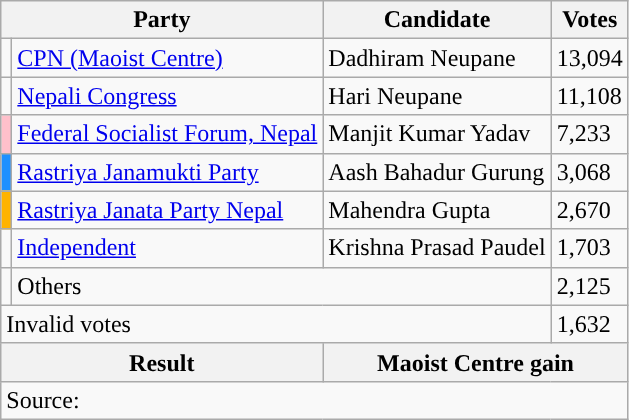<table class="wikitable">
<tr>
<th colspan="2">Party</th>
<th>Candidate</th>
<th>Votes</th>
</tr>
<tr>
<td style="background-color:"></td>
<td><a href='#'>CPN (Maoist Centre)</a></td>
<td>Dadhiram Neupane</td>
<td>13,094</td>
</tr>
<tr>
<td style="background-color:"></td>
<td><a href='#'>Nepali Congress</a></td>
<td>Hari Neupane</td>
<td>11,108</td>
</tr>
<tr>
<td style="background-color:pink"></td>
<td><a href='#'>Federal Socialist Forum, Nepal</a></td>
<td>Manjit Kumar Yadav</td>
<td>7,233</td>
</tr>
<tr>
<td style="background-color:dodgerblue"></td>
<td><a href='#'>Rastriya Janamukti Party</a></td>
<td>Aash Bahadur Gurung</td>
<td>3,068</td>
</tr>
<tr>
<td style="background-color:#ffb300"></td>
<td><a href='#'>Rastriya Janata Party Nepal</a></td>
<td>Mahendra Gupta</td>
<td>2,670</td>
</tr>
<tr>
<td style="background-color:"></td>
<td><a href='#'>Independent</a></td>
<td>Krishna Prasad Paudel</td>
<td>1,703</td>
</tr>
<tr>
<td></td>
<td colspan="2">Others</td>
<td>2,125</td>
</tr>
<tr>
<td colspan="3">Invalid votes</td>
<td>1,632</td>
</tr>
<tr>
<th colspan="2">Result</th>
<th colspan="2">Maoist Centre gain</th>
</tr>
<tr>
<td colspan="4">Source: </td>
</tr>
</table>
